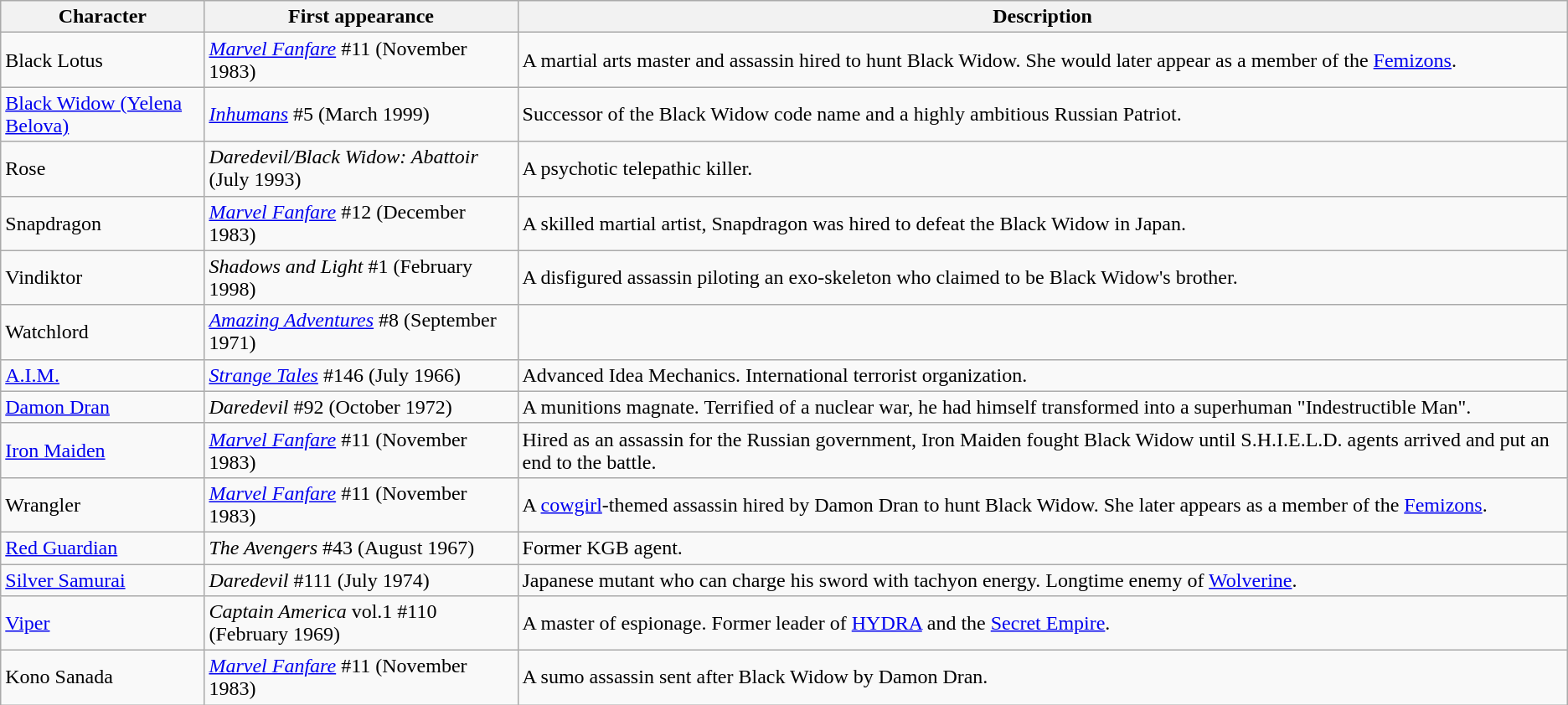<table class="wikitable">
<tr>
<th width="13%">Character</th>
<th width="20%">First appearance</th>
<th width="67%">Description</th>
</tr>
<tr>
<td>Black Lotus</td>
<td><em><a href='#'>Marvel Fanfare</a></em> #11 (November 1983)</td>
<td>A martial arts master and assassin hired to hunt Black Widow. She would later appear as a member of the <a href='#'>Femizons</a>.</td>
</tr>
<tr>
<td><a href='#'>Black Widow (Yelena Belova)</a></td>
<td><em><a href='#'>Inhumans</a></em> #5 (March 1999)</td>
<td>Successor of the Black Widow code name and a highly ambitious Russian Patriot.</td>
</tr>
<tr>
<td>Rose</td>
<td><em>Daredevil/Black Widow: Abattoir</em> (July 1993)</td>
<td>A psychotic telepathic killer.</td>
</tr>
<tr>
<td>Snapdragon</td>
<td><em><a href='#'>Marvel Fanfare</a></em> #12 (December 1983)</td>
<td>A skilled martial artist, Snapdragon was hired to defeat the Black Widow in Japan.</td>
</tr>
<tr>
<td>Vindiktor</td>
<td><em>Shadows and Light</em> #1 (February 1998)</td>
<td>A disfigured assassin piloting an exo-skeleton who claimed to be Black Widow's brother.</td>
</tr>
<tr>
<td>Watchlord</td>
<td><em><a href='#'>Amazing Adventures</a></em> #8 (September 1971)</td>
<td></td>
</tr>
<tr>
<td><a href='#'>A.I.M.</a></td>
<td><em><a href='#'>Strange Tales</a></em> #146 (July 1966)</td>
<td>Advanced Idea Mechanics. International terrorist organization.</td>
</tr>
<tr>
<td><a href='#'>Damon Dran</a></td>
<td><em>Daredevil</em> #92 (October 1972)</td>
<td>A munitions magnate. Terrified of a nuclear war, he had himself transformed into a superhuman "Indestructible Man".</td>
</tr>
<tr>
<td><a href='#'>Iron Maiden</a></td>
<td><em><a href='#'>Marvel Fanfare</a></em> #11 (November 1983)</td>
<td>Hired as an assassin for the Russian government, Iron Maiden fought Black Widow until S.H.I.E.L.D. agents arrived and put an end to the battle.</td>
</tr>
<tr>
<td>Wrangler</td>
<td><em><a href='#'>Marvel Fanfare</a></em> #11 (November 1983)</td>
<td>A <a href='#'>cowgirl</a>-themed assassin hired by Damon Dran to hunt Black Widow. She later appears as a member of the <a href='#'>Femizons</a>.</td>
</tr>
<tr>
<td><a href='#'>Red Guardian</a></td>
<td><em>The Avengers</em> #43 (August 1967)</td>
<td>Former KGB agent.</td>
</tr>
<tr>
<td><a href='#'>Silver Samurai</a></td>
<td><em>Daredevil</em> #111 (July 1974)</td>
<td>Japanese mutant who can charge his sword with tachyon energy. Longtime enemy of <a href='#'>Wolverine</a>.</td>
</tr>
<tr>
<td><a href='#'>Viper</a></td>
<td><em>Captain America</em> vol.1 #110 (February 1969)</td>
<td>A master of espionage. Former leader of <a href='#'>HYDRA</a> and the <a href='#'>Secret Empire</a>.</td>
</tr>
<tr>
<td>Kono Sanada</td>
<td><em><a href='#'>Marvel Fanfare</a></em> #11 (November 1983)</td>
<td>A sumo assassin sent after Black Widow by Damon Dran.</td>
</tr>
</table>
